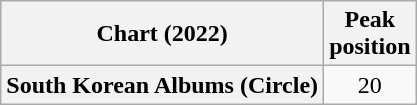<table class="wikitable plainrowheaders" style="text-align:center">
<tr>
<th scope="col">Chart (2022)</th>
<th scope="col">Peak<br>position</th>
</tr>
<tr>
<th scope="row">South Korean Albums (Circle)</th>
<td>20</td>
</tr>
</table>
